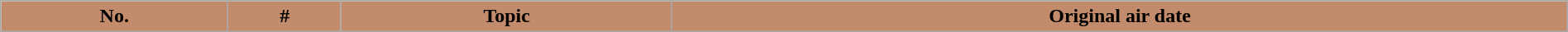<table class="wikitable plainrowheaders" style="width:100%; margin:auto; background:#fff;">
<tr>
<th style="background:#c28b6c; color:#000; text-align:center;">No.</th>
<th ! style="background:#c28b6c; color:#000; text-align:center;">#</th>
<th ! style="background:#c28b6c; color:#000; text-align:center;">Topic</th>
<th ! style="background:#c28b6c; color:#000; text-align:center;">Original air date<br>








</th>
</tr>
</table>
